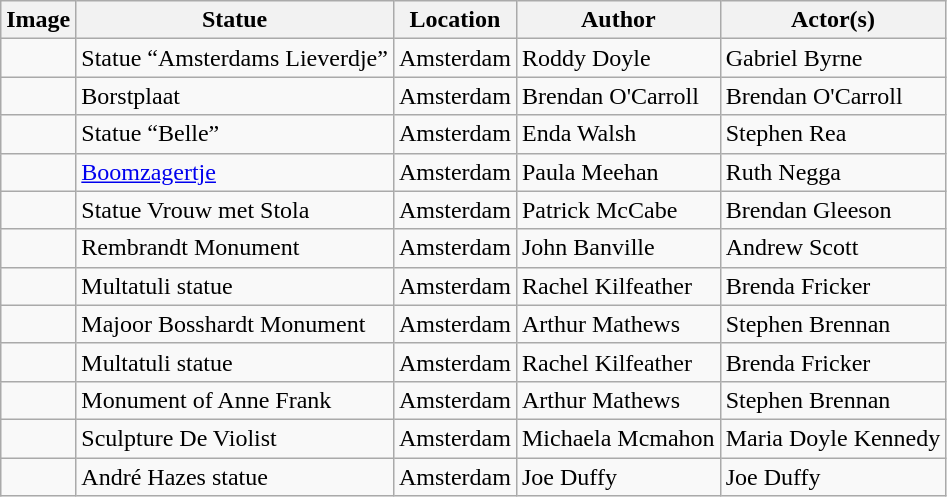<table class="wikitable">
<tr>
<th>Image</th>
<th>Statue</th>
<th>Location</th>
<th>Author</th>
<th>Actor(s)</th>
</tr>
<tr>
<td></td>
<td>Statue “Amsterdams Lieverdje”</td>
<td>Amsterdam</td>
<td>Roddy Doyle</td>
<td>Gabriel Byrne</td>
</tr>
<tr>
<td></td>
<td>Borstplaat</td>
<td>Amsterdam</td>
<td>Brendan O'Carroll</td>
<td>Brendan O'Carroll</td>
</tr>
<tr>
<td></td>
<td>Statue “Belle”</td>
<td>Amsterdam</td>
<td>Enda Walsh</td>
<td>Stephen Rea</td>
</tr>
<tr>
<td></td>
<td><a href='#'>Boomzagertje</a></td>
<td>Amsterdam</td>
<td>Paula Meehan</td>
<td>Ruth Negga</td>
</tr>
<tr>
<td></td>
<td>Statue Vrouw met Stola</td>
<td>Amsterdam</td>
<td>Patrick McCabe</td>
<td>Brendan Gleeson</td>
</tr>
<tr>
<td></td>
<td>Rembrandt Monument</td>
<td>Amsterdam</td>
<td>John Banville</td>
<td>Andrew Scott</td>
</tr>
<tr>
<td></td>
<td>Multatuli statue</td>
<td>Amsterdam</td>
<td>Rachel Kilfeather</td>
<td>Brenda Fricker</td>
</tr>
<tr>
<td></td>
<td>Majoor Bosshardt Monument</td>
<td>Amsterdam</td>
<td>Arthur Mathews</td>
<td>Stephen Brennan</td>
</tr>
<tr>
<td></td>
<td>Multatuli statue</td>
<td>Amsterdam</td>
<td>Rachel Kilfeather</td>
<td>Brenda Fricker</td>
</tr>
<tr>
<td></td>
<td>Monument of Anne Frank</td>
<td>Amsterdam</td>
<td>Arthur Mathews</td>
<td>Stephen Brennan</td>
</tr>
<tr>
<td></td>
<td>Sculpture De Violist</td>
<td>Amsterdam</td>
<td>Michaela Mcmahon</td>
<td>Maria Doyle Kennedy</td>
</tr>
<tr>
<td></td>
<td>André Hazes statue</td>
<td>Amsterdam</td>
<td>Joe Duffy</td>
<td>Joe Duffy</td>
</tr>
</table>
